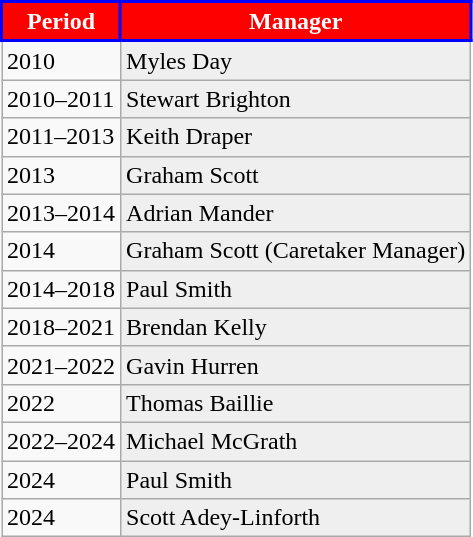<table class="wikitable sortable">
<tr>
<th style="background:#FF0000; color:#FFFFFF; border:2px solid #0000FF;" scope="col">Period</th>
<th style="background:#FF0000; color:#FFFFFF; border:2px solid #0000FF;" scope="col">Manager</th>
</tr>
<tr>
<td>2010</td>
<td style="background:#efefef;"> Myles Day</td>
</tr>
<tr>
<td>2010–2011</td>
<td style="background:#efefef;"> Stewart Brighton</td>
</tr>
<tr>
<td>2011–2013</td>
<td style="background:#efefef;"> Keith Draper</td>
</tr>
<tr>
<td>2013</td>
<td style="background:#efefef;"> Graham Scott</td>
</tr>
<tr>
<td>2013–2014</td>
<td style="background:#efefef;"> Adrian Mander</td>
</tr>
<tr>
<td>2014</td>
<td style="background:#efefef;"> Graham Scott (Caretaker Manager)</td>
</tr>
<tr>
<td>2014–2018</td>
<td style="background:#efefef;"> Paul Smith</td>
</tr>
<tr>
<td>2018–2021</td>
<td style="background:#efefef;"> Brendan Kelly</td>
</tr>
<tr>
<td>2021–2022</td>
<td style="background:#efefef;"> Gavin Hurren</td>
</tr>
<tr>
<td>2022</td>
<td style="background:#efefef;"> Thomas Baillie</td>
</tr>
<tr>
<td>2022–2024</td>
<td style="background:#efefef;"> Michael McGrath</td>
</tr>
<tr>
<td>2024</td>
<td style="background:#efefef;"> Paul Smith</td>
</tr>
<tr>
<td>2024</td>
<td style="background:#efefef;"> Scott Adey-Linforth</td>
</tr>
</table>
